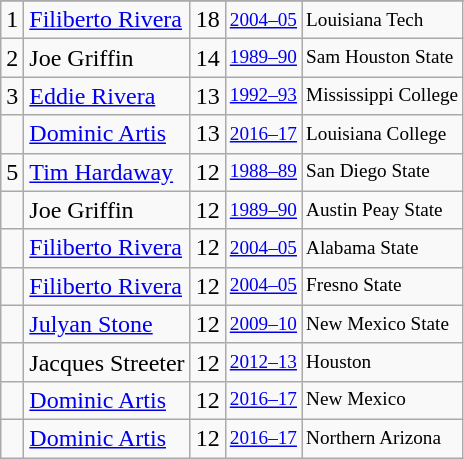<table class="wikitable">
<tr>
</tr>
<tr>
<td>1</td>
<td><a href='#'>Filiberto Rivera</a></td>
<td>18</td>
<td style="font-size:80%;"><a href='#'>2004–05</a></td>
<td style="font-size:80%;">Louisiana Tech</td>
</tr>
<tr>
<td>2</td>
<td>Joe Griffin</td>
<td>14</td>
<td style="font-size:80%;"><a href='#'>1989–90</a></td>
<td style="font-size:80%;">Sam Houston State</td>
</tr>
<tr>
<td>3</td>
<td><a href='#'>Eddie Rivera</a></td>
<td>13</td>
<td style="font-size:80%;"><a href='#'>1992–93</a></td>
<td style="font-size:80%;">Mississippi College</td>
</tr>
<tr>
<td></td>
<td><a href='#'>Dominic Artis</a></td>
<td>13</td>
<td style="font-size:80%;"><a href='#'>2016–17</a></td>
<td style="font-size:80%;">Louisiana College</td>
</tr>
<tr>
<td>5</td>
<td><a href='#'>Tim Hardaway</a></td>
<td>12</td>
<td style="font-size:80%;"><a href='#'>1988–89</a></td>
<td style="font-size:80%;">San Diego State</td>
</tr>
<tr>
<td></td>
<td>Joe Griffin</td>
<td>12</td>
<td style="font-size:80%;"><a href='#'>1989–90</a></td>
<td style="font-size:80%;">Austin Peay State</td>
</tr>
<tr>
<td></td>
<td><a href='#'>Filiberto Rivera</a></td>
<td>12</td>
<td style="font-size:80%;"><a href='#'>2004–05</a></td>
<td style="font-size:80%;">Alabama State</td>
</tr>
<tr>
<td></td>
<td><a href='#'>Filiberto Rivera</a></td>
<td>12</td>
<td style="font-size:80%;"><a href='#'>2004–05</a></td>
<td style="font-size:80%;">Fresno State</td>
</tr>
<tr>
<td></td>
<td><a href='#'>Julyan Stone</a></td>
<td>12</td>
<td style="font-size:80%;"><a href='#'>2009–10</a></td>
<td style="font-size:80%;">New Mexico State</td>
</tr>
<tr>
<td></td>
<td>Jacques Streeter</td>
<td>12</td>
<td style="font-size:80%;"><a href='#'>2012–13</a></td>
<td style="font-size:80%;">Houston</td>
</tr>
<tr>
<td></td>
<td><a href='#'>Dominic Artis</a></td>
<td>12</td>
<td style="font-size:80%;"><a href='#'>2016–17</a></td>
<td style="font-size:80%;">New Mexico</td>
</tr>
<tr>
<td></td>
<td><a href='#'>Dominic Artis</a></td>
<td>12</td>
<td style="font-size:80%;"><a href='#'>2016–17</a></td>
<td style="font-size:80%;">Northern Arizona</td>
</tr>
</table>
